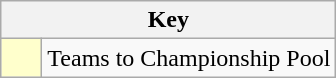<table class="wikitable" style="text-align: center;">
<tr>
<th colspan=2>Key</th>
</tr>
<tr>
<td style="background:#ffffcc; width:20px;"></td>
<td align=left>Teams to Championship Pool</td>
</tr>
</table>
